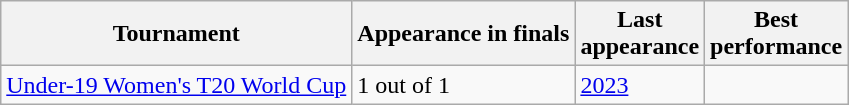<table class="wikitable sortable" style="text-align:left;">
<tr>
<th>Tournament</th>
<th data-sort-type="number">Appearance in finals</th>
<th>Last<br>appearance</th>
<th>Best<br>performance</th>
</tr>
<tr>
<td><a href='#'>Under-19 Women's T20 World Cup</a></td>
<td>1 out of 1</td>
<td><a href='#'>2023</a></td>
<td></td>
</tr>
</table>
